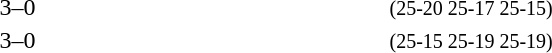<table>
<tr>
<th width=200></th>
<th width=80></th>
<th width=200></th>
<th width=220></th>
</tr>
<tr>
<td align=right><strong></strong></td>
<td align=center>3–0</td>
<td></td>
<td><small>(25-20 25-17 25-15)</small></td>
</tr>
<tr>
<td align=right><strong></strong></td>
<td align=center>3–0</td>
<td></td>
<td><small>(25-15 25-19 25-19)</small></td>
</tr>
</table>
